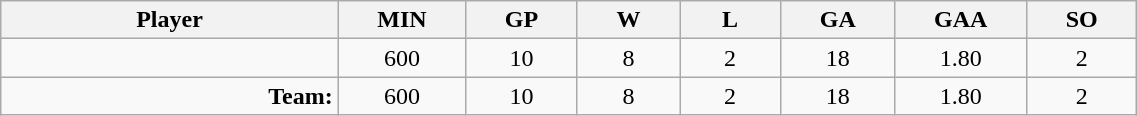<table class="wikitable sortable" width="60%">
<tr>
<th bgcolor="#DDDDFF" width="10%">Player</th>
<th width="3%" bgcolor="#DDDDFF" title="Minutes played">MIN</th>
<th width="3%" bgcolor="#DDDDFF" title="Games played in">GP</th>
<th width="3%" bgcolor="#DDDDFF" title="Games played in">W</th>
<th width="3%" bgcolor="#DDDDFF"title="Games played in">L</th>
<th width="3%" bgcolor="#DDDDFF" title="Goals against">GA</th>
<th width="3%" bgcolor="#DDDDFF" title="Goals against average">GAA</th>
<th width="3%" bgcolor="#DDDDFF" title="Shut-outs">SO</th>
</tr>
<tr align="center">
<td align="right"></td>
<td>600</td>
<td>10</td>
<td>8</td>
<td>2</td>
<td>18</td>
<td>1.80</td>
<td>2</td>
</tr>
<tr align="center">
<td align="right"><strong>Team:</strong></td>
<td>600</td>
<td>10</td>
<td>8</td>
<td>2</td>
<td>18</td>
<td>1.80</td>
<td>2</td>
</tr>
</table>
